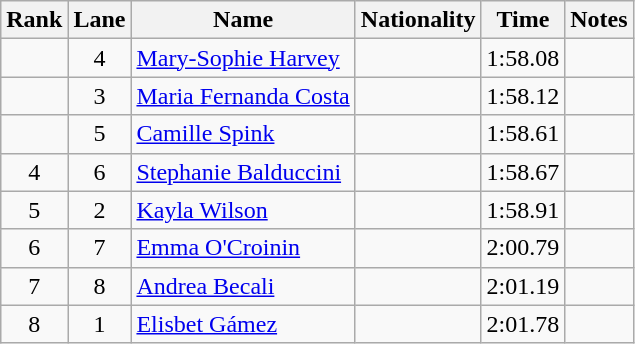<table class="wikitable sortable" style="text-align:center">
<tr>
<th>Rank</th>
<th>Lane</th>
<th>Name</th>
<th>Nationality</th>
<th>Time</th>
<th>Notes</th>
</tr>
<tr>
<td></td>
<td>4</td>
<td align="left"><a href='#'>Mary-Sophie Harvey</a></td>
<td align="left"></td>
<td>1:58.08</td>
<td></td>
</tr>
<tr>
<td></td>
<td>3</td>
<td align="left"><a href='#'>Maria Fernanda Costa</a></td>
<td align="left"></td>
<td>1:58.12</td>
<td></td>
</tr>
<tr>
<td></td>
<td>5</td>
<td align="left"><a href='#'>Camille Spink</a></td>
<td align="left"></td>
<td>1:58.61</td>
<td></td>
</tr>
<tr>
<td>4</td>
<td>6</td>
<td align="left"><a href='#'>Stephanie Balduccini</a></td>
<td align="left"></td>
<td>1:58.67</td>
<td></td>
</tr>
<tr>
<td>5</td>
<td>2</td>
<td align="left"><a href='#'>Kayla Wilson</a></td>
<td align="left"></td>
<td>1:58.91</td>
<td></td>
</tr>
<tr>
<td>6</td>
<td>7</td>
<td align="left"><a href='#'>Emma O'Croinin</a></td>
<td align="left"></td>
<td>2:00.79</td>
<td></td>
</tr>
<tr>
<td>7</td>
<td>8</td>
<td align="left"><a href='#'>Andrea Becali</a></td>
<td align="left"></td>
<td>2:01.19</td>
<td></td>
</tr>
<tr>
<td>8</td>
<td>1</td>
<td align="left"><a href='#'>Elisbet Gámez</a></td>
<td align="left"></td>
<td>2:01.78</td>
<td></td>
</tr>
</table>
